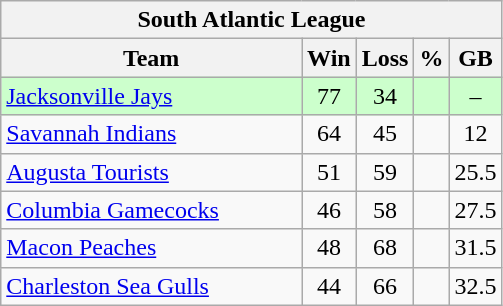<table class="wikitable">
<tr>
<th colspan="5">South Atlantic League</th>
</tr>
<tr>
<th width="60%">Team</th>
<th>Win</th>
<th>Loss</th>
<th>%</th>
<th>GB</th>
</tr>
<tr align=center bgcolor=ccffcc>
<td align=left><a href='#'>Jacksonville Jays</a></td>
<td>77</td>
<td>34</td>
<td></td>
<td>–</td>
</tr>
<tr align=center>
<td align=left><a href='#'>Savannah Indians</a></td>
<td>64</td>
<td>45</td>
<td></td>
<td>12</td>
</tr>
<tr align=center>
<td align=left><a href='#'>Augusta Tourists</a></td>
<td>51</td>
<td>59</td>
<td></td>
<td>25.5</td>
</tr>
<tr align=center>
<td align=left><a href='#'>Columbia Gamecocks</a></td>
<td>46</td>
<td>58</td>
<td></td>
<td>27.5</td>
</tr>
<tr align=center>
<td align=left><a href='#'>Macon Peaches</a></td>
<td>48</td>
<td>68</td>
<td></td>
<td>31.5</td>
</tr>
<tr align=center>
<td align=left><a href='#'>Charleston Sea Gulls</a></td>
<td>44</td>
<td>66</td>
<td></td>
<td>32.5</td>
</tr>
</table>
